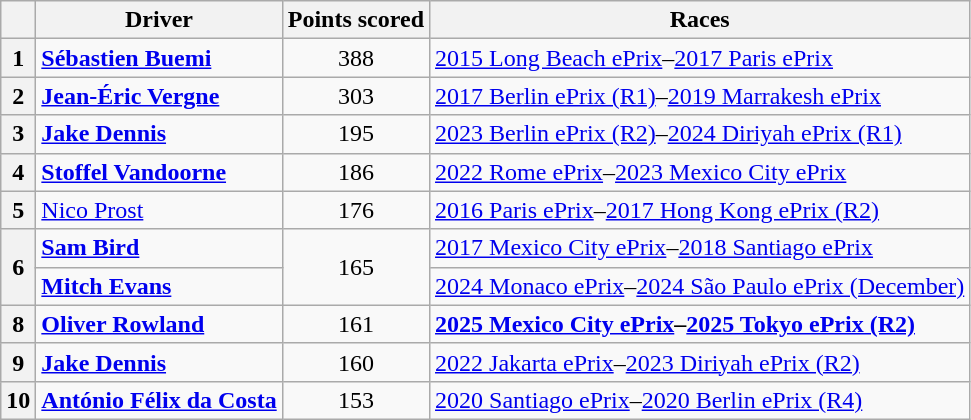<table class="wikitable" style="text-align:center">
<tr>
<th></th>
<th>Driver</th>
<th>Points scored</th>
<th>Races</th>
</tr>
<tr>
<th>1</th>
<td align=left> <strong><a href='#'>Sébastien Buemi</a></strong></td>
<td>388</td>
<td align=left><a href='#'>2015 Long Beach ePrix</a>–<a href='#'>2017 Paris ePrix</a></td>
</tr>
<tr>
<th>2</th>
<td align=left> <strong><a href='#'>Jean-Éric Vergne</a></strong></td>
<td>303</td>
<td align=left><a href='#'>2017 Berlin ePrix (R1)</a>–<a href='#'>2019 Marrakesh ePrix</a></td>
</tr>
<tr>
<th>3</th>
<td align=left> <strong><a href='#'>Jake Dennis</a></strong></td>
<td>195</td>
<td align=left><a href='#'>2023 Berlin ePrix (R2)</a>–<a href='#'>2024 Diriyah ePrix (R1)</a></td>
</tr>
<tr>
<th>4</th>
<td align=left> <strong><a href='#'>Stoffel Vandoorne</a></strong></td>
<td>186</td>
<td align=left><a href='#'>2022 Rome ePrix</a>–<a href='#'>2023 Mexico City ePrix</a></td>
</tr>
<tr>
<th>5</th>
<td align=left> <a href='#'>Nico Prost</a></td>
<td>176</td>
<td align=left><a href='#'>2016 Paris ePrix</a>–<a href='#'>2017 Hong Kong ePrix (R2)</a></td>
</tr>
<tr>
<th rowspan=2>6</th>
<td align=left> <strong><a href='#'>Sam Bird</a></strong></td>
<td rowspan=2>165</td>
<td align=left><a href='#'>2017 Mexico City ePrix</a>–<a href='#'>2018 Santiago ePrix</a></td>
</tr>
<tr>
<td align=left> <strong><a href='#'>Mitch Evans</a></strong></td>
<td align=left><a href='#'>2024 Monaco ePrix</a>–<a href='#'>2024 São Paulo ePrix (December)</a></td>
</tr>
<tr>
<th>8</th>
<td align=left> <strong><a href='#'>Oliver Rowland</a></strong></td>
<td>161</td>
<td align=left><strong><a href='#'>2025 Mexico City ePrix</a>–<a href='#'>2025 Tokyo ePrix (R2)</a></strong></td>
</tr>
<tr>
<th>9</th>
<td align=left> <strong><a href='#'>Jake Dennis</a></strong></td>
<td>160</td>
<td align=left><a href='#'>2022 Jakarta ePrix</a>–<a href='#'>2023 Diriyah ePrix (R2)</a></td>
</tr>
<tr>
<th>10</th>
<td align=left> <strong><a href='#'>António Félix da Costa</a></strong></td>
<td>153</td>
<td align=left><a href='#'>2020 Santiago ePrix</a>–<a href='#'>2020 Berlin ePrix (R4)</a></td>
</tr>
</table>
